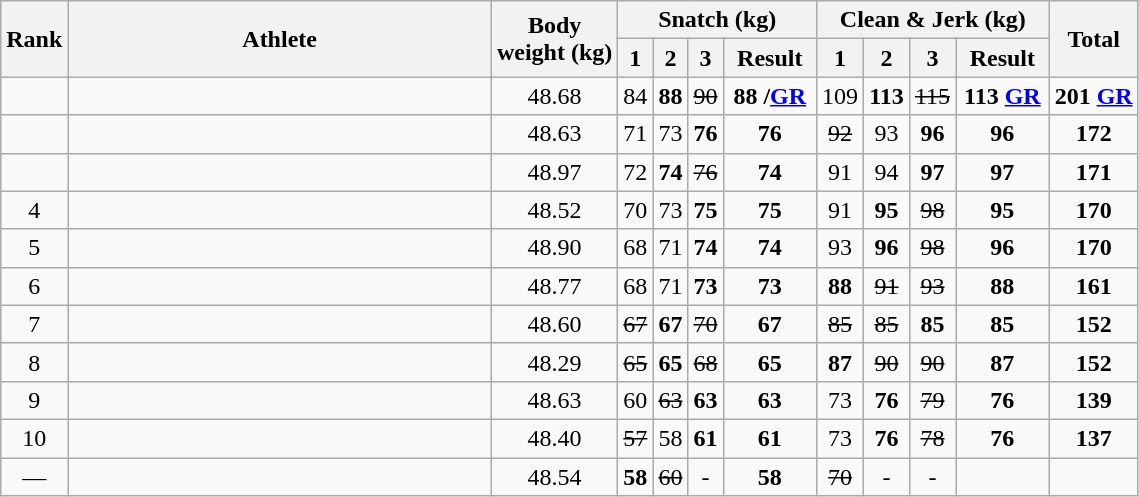<table class = "wikitable sortable" style="text-align:center;">
<tr>
<th rowspan=2>Rank</th>
<th rowspan=2 width=275>Athlete</th>
<th rowspan=2>Body<br>weight (kg)</th>
<th colspan=4>Snatch (kg)</th>
<th colspan=4>Clean & Jerk (kg)</th>
<th rowspan=2>Total</th>
</tr>
<tr>
<th class="unsortable">1</th>
<th class="unsortable">2</th>
<th class="unsortable">3</th>
<th width=55>Result</th>
<th class="unsortable">1</th>
<th class="unsortable">2</th>
<th class="unsortable">3</th>
<th width=55>Result</th>
</tr>
<tr>
<td></td>
<td align="left"></td>
<td>48.68</td>
<td>84</td>
<td><strong>88</strong></td>
<td><s>90</s></td>
<td><strong>88 /<a href='#'>GR</a></strong></td>
<td>109</td>
<td><strong>113</strong></td>
<td><s>115</s></td>
<td><strong>113 <a href='#'>GR</a></strong></td>
<td><strong>201 <a href='#'>GR</a></strong></td>
</tr>
<tr>
<td></td>
<td align="left"></td>
<td>48.63</td>
<td>71</td>
<td>73</td>
<td><strong>76</strong></td>
<td><strong>76</strong></td>
<td><s>92</s></td>
<td>93</td>
<td><strong>96</strong></td>
<td><strong>96</strong></td>
<td><strong>172</strong></td>
</tr>
<tr>
<td></td>
<td align="left"></td>
<td>48.97</td>
<td>72</td>
<td><strong>74</strong></td>
<td><s>76</s></td>
<td><strong>74</strong></td>
<td>91</td>
<td>94</td>
<td><strong>97</strong></td>
<td><strong>97</strong></td>
<td><strong>171</strong></td>
</tr>
<tr>
<td>4</td>
<td align="left"></td>
<td>48.52</td>
<td>70</td>
<td>73</td>
<td><strong>75</strong></td>
<td><strong>75</strong></td>
<td>91</td>
<td><strong>95</strong></td>
<td><s>98</s></td>
<td><strong>95</strong></td>
<td><strong>170</strong></td>
</tr>
<tr>
<td>5</td>
<td align="left"></td>
<td>48.90</td>
<td>68</td>
<td>71</td>
<td><strong>74</strong></td>
<td><strong>74</strong></td>
<td>93</td>
<td><strong>96</strong></td>
<td><s>98</s></td>
<td><strong>96</strong></td>
<td><strong>170</strong></td>
</tr>
<tr>
<td>6</td>
<td align="left"></td>
<td>48.77</td>
<td>68</td>
<td>71</td>
<td><strong>73</strong></td>
<td><strong>73</strong></td>
<td><strong>88</strong></td>
<td><s>91</s></td>
<td><s>93</s></td>
<td><strong>88</strong></td>
<td><strong>161</strong></td>
</tr>
<tr>
<td>7</td>
<td align="left"></td>
<td>48.60</td>
<td><s>67</s></td>
<td><strong>67</strong></td>
<td><s>70</s></td>
<td><strong>67</strong></td>
<td><s>85</s></td>
<td><s>85</s></td>
<td><strong>85</strong></td>
<td><strong>85</strong></td>
<td><strong>152</strong></td>
</tr>
<tr>
<td>8</td>
<td align="left"></td>
<td>48.29</td>
<td><s>65</s></td>
<td><strong>65</strong></td>
<td><s>68</s></td>
<td><strong>65</strong></td>
<td><strong>87</strong></td>
<td><s>90</s></td>
<td><s>90</s></td>
<td><strong>87</strong></td>
<td><strong>152</strong></td>
</tr>
<tr>
<td>9</td>
<td align="left"></td>
<td>48.63</td>
<td>60</td>
<td><s>63</s></td>
<td><strong>63</strong></td>
<td><strong>63</strong></td>
<td>73</td>
<td><strong>76</strong></td>
<td><s>79</s></td>
<td><strong>76</strong></td>
<td><strong>139</strong></td>
</tr>
<tr>
<td>10</td>
<td align="left"></td>
<td>48.40</td>
<td><s>57</s></td>
<td>58</td>
<td><strong>61</strong></td>
<td><strong>61</strong></td>
<td>73</td>
<td><strong>76</strong></td>
<td><s>78</s></td>
<td><strong>76</strong></td>
<td><strong>137</strong></td>
</tr>
<tr>
<td>―</td>
<td align="left"></td>
<td>48.54</td>
<td><strong>58</strong></td>
<td><s>60</s></td>
<td>-</td>
<td><strong>58</strong></td>
<td><s>70</s></td>
<td>-</td>
<td>-</td>
<td><strong></strong></td>
<td><strong></strong></td>
</tr>
</table>
